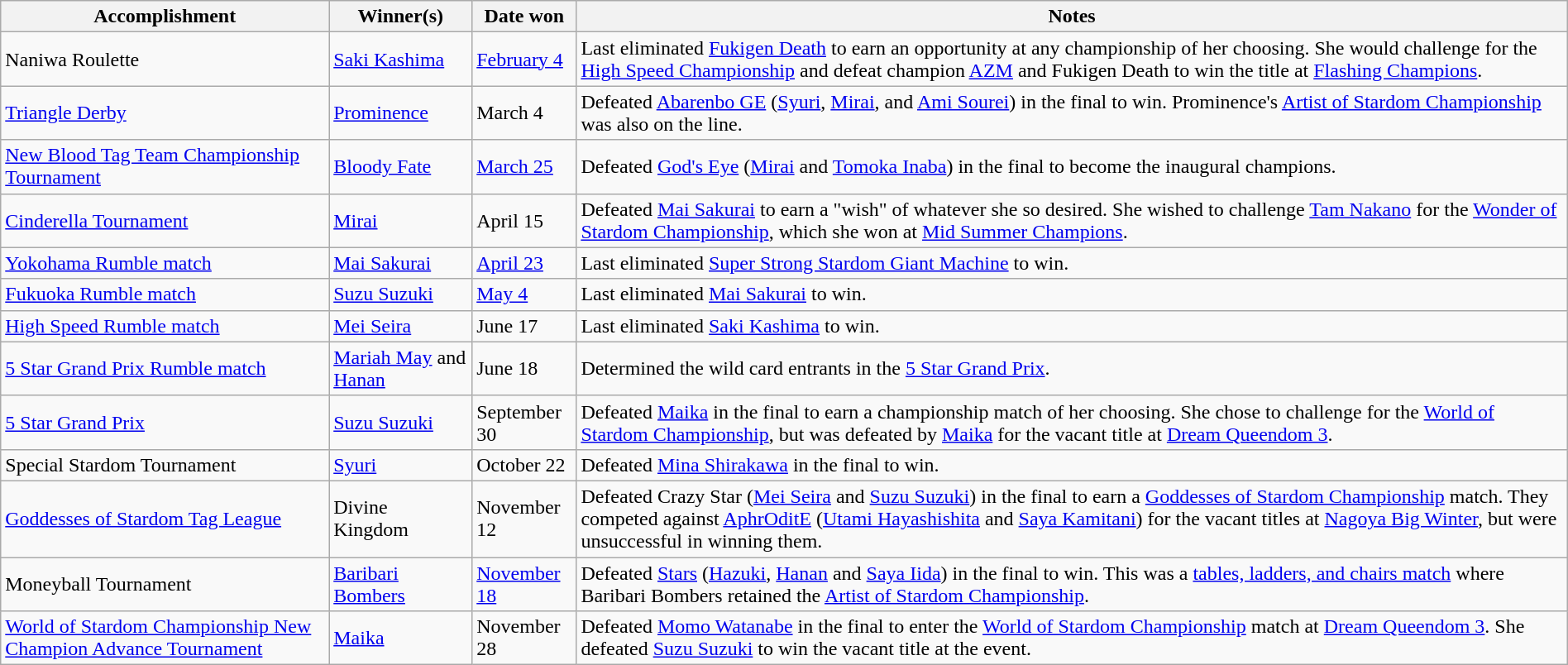<table class="wikitable" style="width:100%;">
<tr>
<th>Accomplishment</th>
<th>Winner(s)</th>
<th>Date won</th>
<th>Notes</th>
</tr>
<tr>
<td>Naniwa Roulette</td>
<td><a href='#'>Saki Kashima</a></td>
<td><a href='#'>February 4</a></td>
<td>Last eliminated <a href='#'>Fukigen Death</a> to earn an opportunity at any championship of her choosing. She would challenge for the <a href='#'>High Speed Championship</a> and defeat champion <a href='#'>AZM</a> and Fukigen Death to win the title at <a href='#'>Flashing Champions</a>.</td>
</tr>
<tr>
<td><a href='#'>Triangle Derby</a></td>
<td><a href='#'>Prominence</a><br></td>
<td>March 4</td>
<td>Defeated <a href='#'>Abarenbo GE</a> (<a href='#'>Syuri</a>, <a href='#'>Mirai</a>, and <a href='#'>Ami Sourei</a>) in the final to win. Prominence's <a href='#'>Artist of Stardom Championship</a> was also on the line.</td>
</tr>
<tr>
<td><a href='#'>New Blood Tag Team Championship Tournament</a></td>
<td><a href='#'>Bloody Fate</a></td>
<td><a href='#'>March 25</a></td>
<td>Defeated <a href='#'>God's Eye</a> (<a href='#'>Mirai</a> and <a href='#'>Tomoka Inaba</a>) in the final to become the inaugural champions.</td>
</tr>
<tr>
<td><a href='#'>Cinderella Tournament</a></td>
<td><a href='#'>Mirai</a></td>
<td>April 15</td>
<td>Defeated <a href='#'>Mai Sakurai</a> to earn a "wish" of whatever she so desired. She wished to challenge <a href='#'>Tam Nakano</a> for the <a href='#'>Wonder of Stardom Championship</a>, which she won at <a href='#'>Mid Summer Champions</a>.</td>
</tr>
<tr>
<td><a href='#'>Yokohama Rumble match</a></td>
<td><a href='#'>Mai Sakurai</a></td>
<td><a href='#'>April 23</a></td>
<td>Last eliminated <a href='#'>Super Strong Stardom Giant Machine</a> to win.</td>
</tr>
<tr>
<td><a href='#'>Fukuoka Rumble match</a></td>
<td><a href='#'>Suzu Suzuki</a></td>
<td><a href='#'>May 4</a></td>
<td>Last eliminated <a href='#'>Mai Sakurai</a> to win.</td>
</tr>
<tr>
<td><a href='#'>High Speed Rumble match</a></td>
<td><a href='#'>Mei Seira</a></td>
<td>June 17</td>
<td>Last eliminated <a href='#'>Saki Kashima</a> to win.</td>
</tr>
<tr>
<td><a href='#'>5 Star Grand Prix Rumble match</a></td>
<td><a href='#'>Mariah May</a> and <a href='#'>Hanan</a></td>
<td>June 18</td>
<td>Determined the wild card entrants in the <a href='#'>5 Star Grand Prix</a>.</td>
</tr>
<tr>
<td><a href='#'>5 Star Grand Prix</a></td>
<td><a href='#'>Suzu Suzuki</a></td>
<td>September 30</td>
<td>Defeated <a href='#'>Maika</a> in the final to earn a championship match of her choosing. She chose to challenge for the <a href='#'>World of Stardom Championship</a>, but was defeated by <a href='#'>Maika</a> for the vacant title at <a href='#'>Dream Queendom 3</a>.</td>
</tr>
<tr>
<td>Special Stardom Tournament</td>
<td><a href='#'>Syuri</a></td>
<td>October 22</td>
<td>Defeated <a href='#'>Mina Shirakawa</a> in the final to win.</td>
</tr>
<tr>
<td><a href='#'>Goddesses of Stardom Tag League</a></td>
<td>Divine Kingdom<br></td>
<td>November 12</td>
<td>Defeated Crazy Star (<a href='#'>Mei Seira</a> and <a href='#'>Suzu Suzuki</a>) in the final to earn a <a href='#'>Goddesses of Stardom Championship</a> match. They competed against <a href='#'>AphrOditE</a> (<a href='#'>Utami Hayashishita</a> and <a href='#'>Saya Kamitani</a>) for the vacant titles at <a href='#'>Nagoya Big Winter</a>, but were unsuccessful in winning them.</td>
</tr>
<tr>
<td>Moneyball Tournament</td>
<td><a href='#'>Baribari Bombers</a><br></td>
<td><a href='#'>November 18</a></td>
<td>Defeated <a href='#'>Stars</a> (<a href='#'>Hazuki</a>, <a href='#'>Hanan</a> and <a href='#'>Saya Iida</a>) in the final to win. This was a <a href='#'>tables, ladders, and chairs match</a> where Baribari Bombers retained the <a href='#'>Artist of Stardom Championship</a>.</td>
</tr>
<tr>
<td><a href='#'>World of Stardom Championship New Champion Advance Tournament</a></td>
<td><a href='#'>Maika</a></td>
<td>November 28</td>
<td>Defeated <a href='#'>Momo Watanabe</a> in the final to enter the <a href='#'>World of Stardom Championship</a> match at <a href='#'>Dream Queendom 3</a>. She defeated <a href='#'>Suzu Suzuki</a> to win the vacant title at the event.</td>
</tr>
</table>
